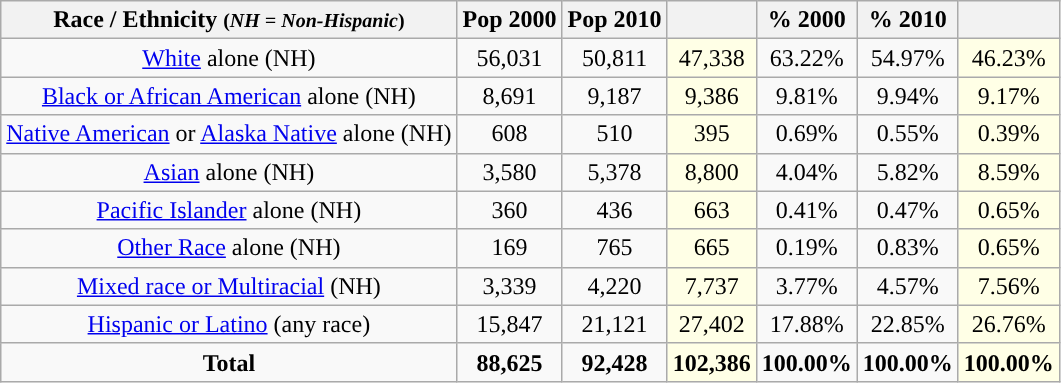<table class="wikitable" style="text-align:center;">
<tr>
<th>Race / Ethnicity <small>(<em>NH = Non-Hispanic</em>)</small></th>
<th>Pop 2000</th>
<th>Pop 2010</th>
<th></th>
<th>% 2000</th>
<th>% 2010</th>
<th></th>
</tr>
<tr>
<td><a href='#'>White</a> alone (NH)</td>
<td>56,031</td>
<td>50,811</td>
<td style='background: #ffffe6;'>47,338</td>
<td>63.22%</td>
<td>54.97%</td>
<td style='background: #ffffe6;'>46.23%</td>
</tr>
<tr>
<td><a href='#'>Black or African American</a> alone (NH)</td>
<td>8,691</td>
<td>9,187</td>
<td style='background: #ffffe6;'>9,386</td>
<td>9.81%</td>
<td>9.94%</td>
<td style='background: #ffffe6;'>9.17%</td>
</tr>
<tr>
<td><a href='#'>Native American</a> or <a href='#'>Alaska Native</a> alone (NH)</td>
<td>608</td>
<td>510</td>
<td style='background: #ffffe6;'>395</td>
<td>0.69%</td>
<td>0.55%</td>
<td style='background: #ffffe6;'>0.39%</td>
</tr>
<tr>
<td><a href='#'>Asian</a> alone (NH)</td>
<td>3,580</td>
<td>5,378</td>
<td style='background: #ffffe6;'>8,800</td>
<td>4.04%</td>
<td>5.82%</td>
<td style='background: #ffffe6;'>8.59%</td>
</tr>
<tr>
<td><a href='#'>Pacific Islander</a> alone (NH)</td>
<td>360</td>
<td>436</td>
<td style='background: #ffffe6;'>663</td>
<td>0.41%</td>
<td>0.47%</td>
<td style='background: #ffffe6;'>0.65%</td>
</tr>
<tr>
<td><a href='#'>Other Race</a> alone (NH)</td>
<td>169</td>
<td>765</td>
<td style='background: #ffffe6;'>665</td>
<td>0.19%</td>
<td>0.83%</td>
<td style='background: #ffffe6;'>0.65%</td>
</tr>
<tr>
<td><a href='#'>Mixed race or Multiracial</a> (NH)</td>
<td>3,339</td>
<td>4,220</td>
<td style='background: #ffffe6;'>7,737</td>
<td>3.77%</td>
<td>4.57%</td>
<td style='background: #ffffe6;'>7.56%</td>
</tr>
<tr>
<td><a href='#'>Hispanic or Latino</a> (any race)</td>
<td>15,847</td>
<td>21,121</td>
<td style='background: #ffffe6;'>27,402</td>
<td>17.88%</td>
<td>22.85%</td>
<td style='background: #ffffe6;'>26.76%</td>
</tr>
<tr>
<td><strong>Total</strong></td>
<td><strong>88,625</strong></td>
<td><strong>92,428</strong></td>
<td style='background: #ffffe6;'><strong>102,386</strong></td>
<td><strong>100.00%</strong></td>
<td><strong>100.00%</strong></td>
<td style='background: #ffffe6;'><strong>100.00%</strong></td>
</tr>
</table>
